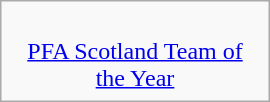<table role="presentation" class="infobox" style="width:180px;">
<tr>
<td style="text-align:center;"><br>











<a href='#'>PFA Scotland Team of the Year</a></td>
</tr>
</table>
